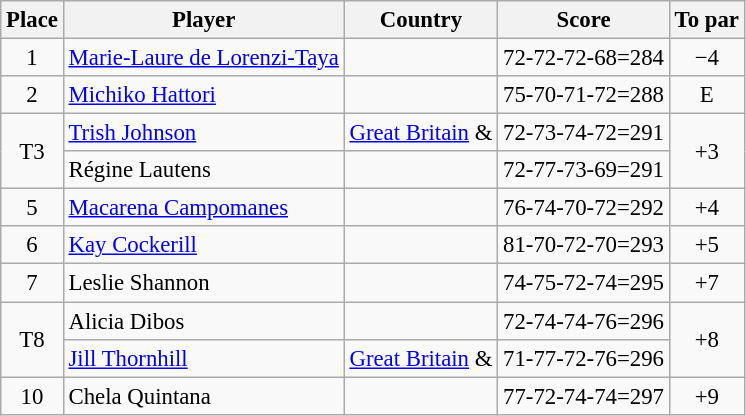<table class="wikitable" style="font-size:95%;">
<tr>
<th>Place</th>
<th>Player</th>
<th>Country</th>
<th>Score</th>
<th>To par</th>
</tr>
<tr>
<td align=center>1</td>
<td><a href='#'>Marie-Laure de Lorenzi-Taya</a></td>
<td></td>
<td>72-72-72-68=284</td>
<td align=center>−4</td>
</tr>
<tr>
<td align=center>2</td>
<td><a href='#'>Michiko Hattori</a></td>
<td></td>
<td>75-70-71-72=288</td>
<td align=center>E</td>
</tr>
<tr>
<td rowspan=2 align=center>T3</td>
<td><a href='#'>Trish Johnson</a></td>
<td> <a href='#'>Great Britain</a> &<br></td>
<td>72-73-74-72=291</td>
<td rowspan=2 align=center>+3</td>
</tr>
<tr>
<td>Régine Lautens</td>
<td></td>
<td>72-77-73-69=291</td>
</tr>
<tr>
<td align=center>5</td>
<td><a href='#'>Macarena Campomanes</a></td>
<td></td>
<td>76-74-70-72=292</td>
<td align=center>+4</td>
</tr>
<tr>
<td align=center>6</td>
<td><a href='#'>Kay Cockerill</a></td>
<td></td>
<td>81-70-72-70=293</td>
<td align=center>+5</td>
</tr>
<tr>
<td align=center>7</td>
<td>Leslie Shannon</td>
<td></td>
<td>74-75-72-74=295</td>
<td align=center>+7</td>
</tr>
<tr>
<td rowspan=2 align=center>T8</td>
<td>Alicia Dibos</td>
<td></td>
<td>72-74-74-76=296</td>
<td rowspan=2 align=center>+8</td>
</tr>
<tr>
<td><a href='#'>Jill Thornhill</a></td>
<td> <a href='#'>Great Britain</a> &<br></td>
<td>71-77-72-76=296</td>
</tr>
<tr>
<td align=center>10</td>
<td>Chela Quintana</td>
<td></td>
<td>77-72-74-74=297</td>
<td align=center>+9</td>
</tr>
</table>
